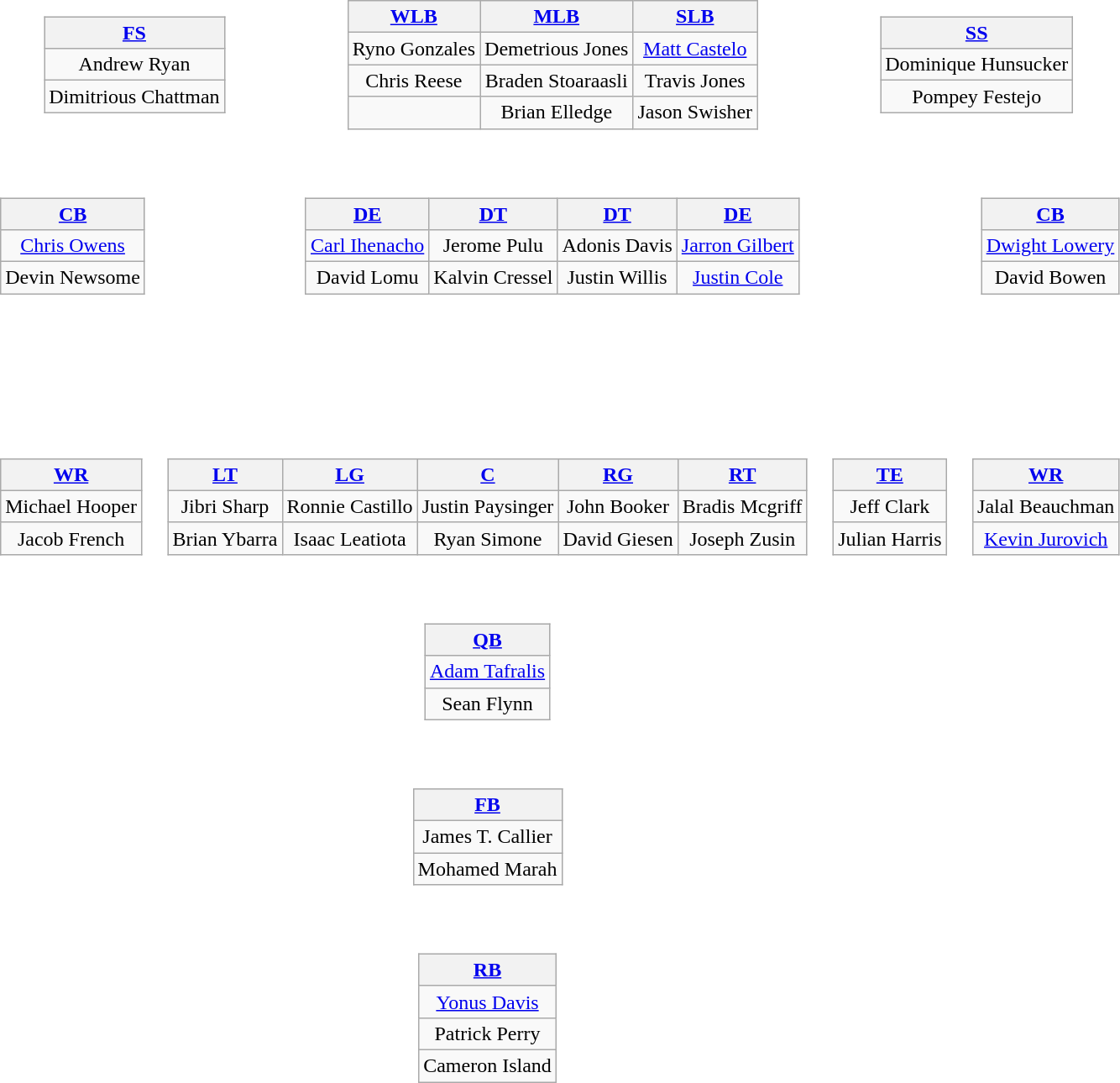<table>
<tr>
<td align="center"><br><table style="width:100%">
<tr>
<td align="right"><br><table class="wikitable" style="text-align:center">
<tr>
<th><a href='#'>FS</a></th>
</tr>
<tr>
<td>Andrew Ryan</td>
</tr>
<tr>
<td>Dimitrious Chattman</td>
</tr>
</table>
</td>
<td align="center"><br><table class="wikitable" style="text-align:center">
<tr>
<th><a href='#'>WLB</a></th>
<th><a href='#'>MLB</a></th>
<th><a href='#'>SLB</a></th>
</tr>
<tr>
<td>Ryno Gonzales</td>
<td>Demetrious Jones</td>
<td><a href='#'>Matt Castelo</a></td>
</tr>
<tr>
<td>Chris Reese</td>
<td>Braden Stoaraasli</td>
<td>Travis Jones</td>
</tr>
<tr>
<td></td>
<td>Brian Elledge</td>
<td>Jason Swisher</td>
</tr>
</table>
</td>
<td align="left"><br><table class="wikitable" style="text-align:center">
<tr>
<th><a href='#'>SS</a></th>
</tr>
<tr>
<td>Dominique Hunsucker</td>
</tr>
<tr>
<td>Pompey Festejo</td>
</tr>
</table>
</td>
</tr>
<tr>
<td align="left"><br><table class="wikitable" style="text-align:center">
<tr>
<th><a href='#'>CB</a></th>
</tr>
<tr>
<td><a href='#'>Chris Owens</a></td>
</tr>
<tr>
<td>Devin Newsome</td>
</tr>
</table>
</td>
<td align="center"><br><table class="wikitable" style="text-align:center">
<tr>
<th><a href='#'>DE</a></th>
<th><a href='#'>DT</a></th>
<th><a href='#'>DT</a></th>
<th><a href='#'>DE</a></th>
</tr>
<tr>
<td><a href='#'>Carl Ihenacho</a></td>
<td>Jerome Pulu</td>
<td>Adonis Davis</td>
<td><a href='#'>Jarron Gilbert</a></td>
</tr>
<tr>
<td>David Lomu</td>
<td>Kalvin Cressel</td>
<td>Justin Willis</td>
<td><a href='#'>Justin Cole</a></td>
</tr>
</table>
</td>
<td align="right"><br><table class="wikitable" style="text-align:center">
<tr>
<th><a href='#'>CB</a></th>
</tr>
<tr>
<td><a href='#'>Dwight Lowery</a></td>
</tr>
<tr>
<td>David Bowen</td>
</tr>
</table>
</td>
</tr>
</table>
</td>
</tr>
<tr>
<td style="height:3em"></td>
</tr>
<tr>
<td align="center"><br><table style="width:100%">
<tr>
<td align="left"><br><table class="wikitable" style="text-align:center">
<tr>
<th><a href='#'>WR</a></th>
</tr>
<tr>
<td>Michael Hooper</td>
</tr>
<tr>
<td>Jacob French</td>
</tr>
</table>
</td>
<td><br><table class="wikitable" style="text-align:center">
<tr>
<th><a href='#'>LT</a></th>
<th><a href='#'>LG</a></th>
<th><a href='#'>C</a></th>
<th><a href='#'>RG</a></th>
<th><a href='#'>RT</a></th>
</tr>
<tr>
<td>Jibri Sharp</td>
<td>Ronnie Castillo</td>
<td>Justin Paysinger</td>
<td>John Booker</td>
<td>Bradis Mcgriff</td>
</tr>
<tr>
<td>Brian Ybarra</td>
<td>Isaac Leatiota</td>
<td>Ryan Simone</td>
<td>David Giesen</td>
<td>Joseph Zusin</td>
</tr>
</table>
</td>
<td><br><table class="wikitable" style="text-align:center">
<tr>
<th><a href='#'>TE</a></th>
</tr>
<tr>
<td>Jeff Clark</td>
</tr>
<tr>
<td>Julian Harris</td>
</tr>
</table>
</td>
<td align="right"><br><table class="wikitable" style="text-align:center">
<tr>
<th><a href='#'>WR</a></th>
</tr>
<tr>
<td>Jalal Beauchman</td>
</tr>
<tr>
<td><a href='#'>Kevin Jurovich</a></td>
</tr>
</table>
</td>
</tr>
<tr>
<td></td>
<td align="center"><br><table class="wikitable" style="text-align:center">
<tr>
<th><a href='#'>QB</a></th>
</tr>
<tr>
<td><a href='#'>Adam Tafralis</a></td>
</tr>
<tr>
<td>Sean Flynn</td>
</tr>
</table>
</td>
</tr>
<tr>
<td></td>
<td align="center"><br><table class="wikitable" style="text-align:center">
<tr>
<th><a href='#'>FB</a></th>
</tr>
<tr>
<td>James T. Callier</td>
</tr>
<tr>
<td>Mohamed Marah</td>
</tr>
</table>
</td>
</tr>
<tr>
<td></td>
<td align="center"><br><table class="wikitable" style="text-align:center">
<tr>
<th><a href='#'>RB</a></th>
</tr>
<tr>
<td><a href='#'>Yonus Davis</a></td>
</tr>
<tr>
<td>Patrick Perry</td>
</tr>
<tr>
<td>Cameron Island</td>
</tr>
</table>
</td>
</tr>
</table>
</td>
</tr>
</table>
